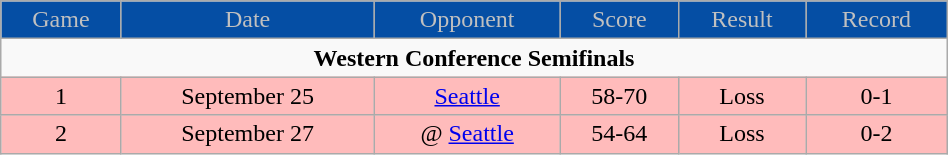<table class="wikitable" width="50%">
<tr align="center" style="background:#054ea4; color:silver;">
<td>Game</td>
<td>Date</td>
<td>Opponent</td>
<td>Score</td>
<td>Result</td>
<td>Record</td>
</tr>
<tr>
<td colspan="6" align="center"><strong>Western Conference Semifinals</strong></td>
</tr>
<tr align="center" bgcolor="ffbbbb">
<td>1</td>
<td>September 25</td>
<td><a href='#'>Seattle</a></td>
<td>58-70</td>
<td>Loss</td>
<td>0-1</td>
</tr>
<tr align="center" bgcolor="ffbbbb">
<td>2</td>
<td>September 27</td>
<td>@ <a href='#'>Seattle</a></td>
<td>54-64</td>
<td>Loss</td>
<td>0-2</td>
</tr>
</table>
